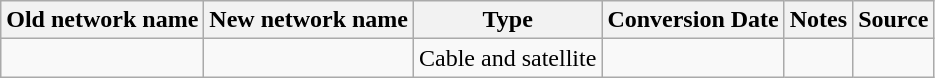<table class="wikitable">
<tr>
<th>Old network name</th>
<th>New network name</th>
<th>Type</th>
<th>Conversion Date</th>
<th>Notes</th>
<th>Source</th>
</tr>
<tr>
<td></td>
<td></td>
<td>Cable and satellite</td>
<td></td>
<td></td>
<td></td>
</tr>
</table>
